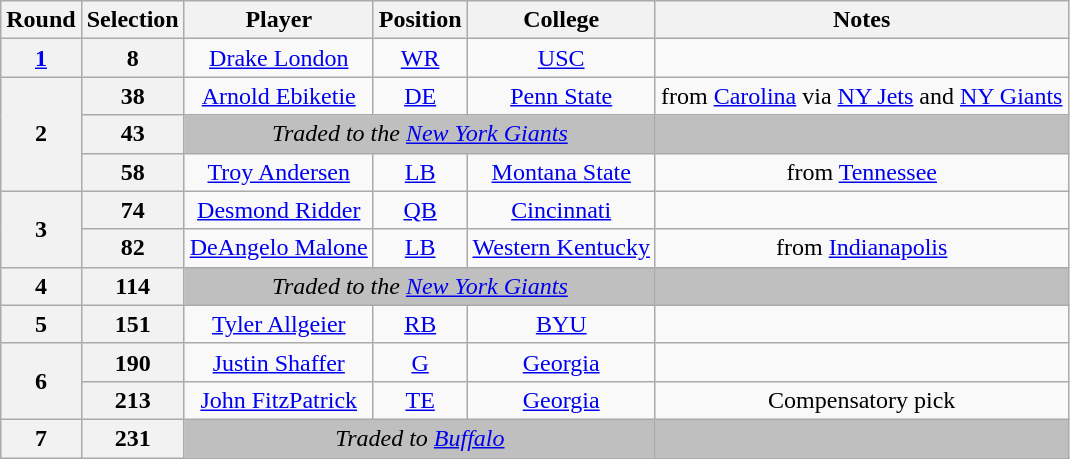<table class="wikitable" style="text-align:center">
<tr>
<th>Round</th>
<th>Selection</th>
<th>Player</th>
<th>Position</th>
<th>College</th>
<th>Notes</th>
</tr>
<tr>
<th><a href='#'>1</a></th>
<th>8</th>
<td><a href='#'>Drake London</a></td>
<td><a href='#'>WR</a></td>
<td><a href='#'>USC</a></td>
<td></td>
</tr>
<tr>
<th rowspan="3">2</th>
<th>38</th>
<td><a href='#'>Arnold Ebiketie</a></td>
<td><a href='#'>DE</a></td>
<td><a href='#'>Penn State</a></td>
<td>from <a href='#'>Carolina</a> via <a href='#'>NY Jets</a> and <a href='#'>NY Giants</a></td>
</tr>
<tr>
<th>43</th>
<td colspan="3" style="background:#BFBFBF"><em>Traded to the <a href='#'>New York Giants</a></em></td>
<td style="background:#BFBFBF"></td>
</tr>
<tr>
<th>58</th>
<td><a href='#'>Troy Andersen</a></td>
<td><a href='#'>LB</a></td>
<td><a href='#'>Montana State</a></td>
<td>from <a href='#'>Tennessee</a></td>
</tr>
<tr>
<th rowspan="2">3</th>
<th>74</th>
<td><a href='#'>Desmond Ridder</a></td>
<td><a href='#'>QB</a></td>
<td><a href='#'>Cincinnati</a></td>
<td></td>
</tr>
<tr>
<th>82</th>
<td><a href='#'>DeAngelo Malone</a></td>
<td><a href='#'>LB</a></td>
<td><a href='#'>Western Kentucky</a></td>
<td>from <a href='#'>Indianapolis</a></td>
</tr>
<tr>
<th>4</th>
<th>114</th>
<td colspan="3" style="background:#BFBFBF"><em>Traded to the <a href='#'>New York Giants</a></em></td>
<td style="background:#BFBFBF"></td>
</tr>
<tr>
<th>5</th>
<th>151</th>
<td><a href='#'>Tyler Allgeier</a></td>
<td><a href='#'>RB</a></td>
<td><a href='#'>BYU</a></td>
<td></td>
</tr>
<tr>
<th rowspan=2>6</th>
<th>190</th>
<td><a href='#'>Justin Shaffer</a></td>
<td><a href='#'>G</a></td>
<td><a href='#'>Georgia</a></td>
<td></td>
</tr>
<tr>
<th>213</th>
<td><a href='#'>John FitzPatrick</a></td>
<td><a href='#'>TE</a></td>
<td><a href='#'>Georgia</a></td>
<td>Compensatory pick</td>
</tr>
<tr>
<th>7</th>
<th>231</th>
<td colspan="3" style="background:#BFBFBF"><em>Traded to <a href='#'>Buffalo</a></em></td>
<td style="background:#BFBFBF"></td>
</tr>
</table>
